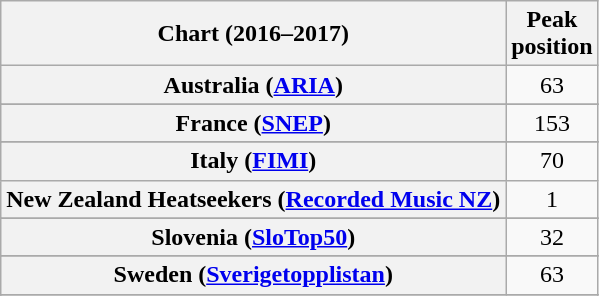<table class="wikitable sortable plainrowheaders" style="text-align:center">
<tr>
<th scope="col">Chart (2016–2017)</th>
<th scope="col">Peak<br> position</th>
</tr>
<tr>
<th scope="row">Australia (<a href='#'>ARIA</a>)</th>
<td>63</td>
</tr>
<tr>
</tr>
<tr>
</tr>
<tr>
</tr>
<tr>
</tr>
<tr>
<th scope="row">France (<a href='#'>SNEP</a>)</th>
<td>153</td>
</tr>
<tr>
</tr>
<tr>
</tr>
<tr>
</tr>
<tr>
<th scope="row">Italy (<a href='#'>FIMI</a>)</th>
<td>70</td>
</tr>
<tr>
<th scope="row">New Zealand Heatseekers (<a href='#'>Recorded Music NZ</a>)</th>
<td>1</td>
</tr>
<tr>
</tr>
<tr>
</tr>
<tr>
</tr>
<tr>
</tr>
<tr>
<th scope="row">Slovenia (<a href='#'>SloTop50</a>)</th>
<td>32</td>
</tr>
<tr>
</tr>
<tr>
<th scope="row">Sweden (<a href='#'>Sverigetopplistan</a>)</th>
<td>63</td>
</tr>
<tr>
</tr>
<tr>
</tr>
<tr>
</tr>
<tr>
</tr>
<tr>
</tr>
</table>
